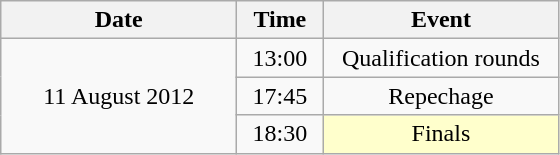<table class = "wikitable" style="text-align:center;">
<tr>
<th width=150>Date</th>
<th width=50>Time</th>
<th width=150>Event</th>
</tr>
<tr>
<td rowspan=3>11 August 2012</td>
<td>13:00</td>
<td>Qualification rounds</td>
</tr>
<tr>
<td>17:45</td>
<td>Repechage</td>
</tr>
<tr>
<td>18:30</td>
<td bgcolor=ffffcc>Finals</td>
</tr>
</table>
